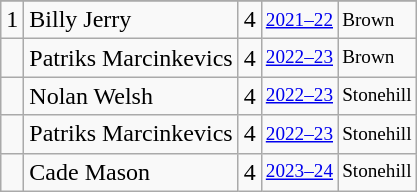<table class="wikitable">
<tr>
</tr>
<tr>
<td>1</td>
<td>Billy Jerry</td>
<td>4</td>
<td style="font-size:80%;"><a href='#'>2021–22</a></td>
<td style="font-size:80%;">Brown</td>
</tr>
<tr>
<td></td>
<td>Patriks Marcinkevics</td>
<td>4</td>
<td style="font-size:80%;"><a href='#'>2022–23</a></td>
<td style="font-size:80%;">Brown</td>
</tr>
<tr>
<td></td>
<td>Nolan Welsh</td>
<td>4</td>
<td style="font-size:80%;"><a href='#'>2022–23</a></td>
<td style="font-size:80%;">Stonehill</td>
</tr>
<tr>
<td></td>
<td>Patriks Marcinkevics</td>
<td>4</td>
<td style="font-size:80%;"><a href='#'>2022–23</a></td>
<td style="font-size:80%;">Stonehill</td>
</tr>
<tr>
<td></td>
<td>Cade Mason</td>
<td>4</td>
<td style="font-size:80%;"><a href='#'>2023–24</a></td>
<td style="font-size:80%;">Stonehill</td>
</tr>
</table>
